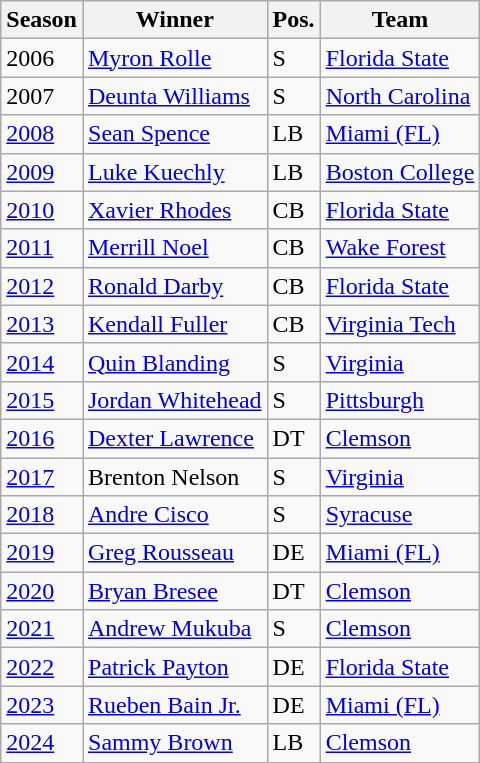<table class="wikitable sortable">
<tr>
<th>Season</th>
<th>Winner</th>
<th>Pos.</th>
<th>Team</th>
</tr>
<tr>
<td>2006</td>
<td><a href='#'>Myron Rolle</a></td>
<td>S</td>
<td><a href='#'>Florida State</a></td>
</tr>
<tr>
<td>2007</td>
<td><a href='#'>Deunta Williams</a></td>
<td>S</td>
<td><a href='#'>North Carolina</a></td>
</tr>
<tr>
<td><a href='#'>2008</a></td>
<td><a href='#'>Sean Spence</a></td>
<td>LB</td>
<td><a href='#'>Miami (FL)</a></td>
</tr>
<tr>
<td><a href='#'>2009</a></td>
<td><a href='#'>Luke Kuechly</a></td>
<td>LB</td>
<td><a href='#'>Boston College</a></td>
</tr>
<tr>
<td><a href='#'>2010</a></td>
<td><a href='#'>Xavier Rhodes</a></td>
<td>CB</td>
<td><a href='#'>Florida State</a></td>
</tr>
<tr>
<td><a href='#'>2011</a></td>
<td><a href='#'>Merrill Noel</a></td>
<td>CB</td>
<td><a href='#'>Wake Forest</a></td>
</tr>
<tr>
<td><a href='#'>2012</a></td>
<td><a href='#'>Ronald Darby</a></td>
<td>CB</td>
<td><a href='#'>Florida State</a></td>
</tr>
<tr>
<td><a href='#'>2013</a></td>
<td><a href='#'>Kendall Fuller</a></td>
<td>CB</td>
<td><a href='#'>Virginia Tech</a></td>
</tr>
<tr>
<td><a href='#'>2014</a></td>
<td><a href='#'>Quin Blanding</a></td>
<td>S</td>
<td><a href='#'>Virginia</a></td>
</tr>
<tr>
<td><a href='#'>2015</a></td>
<td><a href='#'>Jordan Whitehead</a></td>
<td>S</td>
<td><a href='#'>Pittsburgh</a></td>
</tr>
<tr>
<td><a href='#'>2016</a></td>
<td><a href='#'>Dexter Lawrence</a></td>
<td>DT</td>
<td><a href='#'>Clemson</a></td>
</tr>
<tr>
<td><a href='#'>2017</a></td>
<td>Brenton Nelson</td>
<td>S</td>
<td><a href='#'>Virginia</a></td>
</tr>
<tr>
<td><a href='#'>2018</a></td>
<td><a href='#'>Andre Cisco</a></td>
<td>S</td>
<td><a href='#'>Syracuse</a></td>
</tr>
<tr>
<td><a href='#'>2019</a></td>
<td><a href='#'>Greg Rousseau</a></td>
<td>DE</td>
<td><a href='#'>Miami (FL)</a></td>
</tr>
<tr>
<td><a href='#'>2020</a></td>
<td><a href='#'>Bryan Bresee</a></td>
<td>DT</td>
<td><a href='#'>Clemson</a></td>
</tr>
<tr>
<td><a href='#'>2021</a></td>
<td><a href='#'>Andrew Mukuba</a></td>
<td>S</td>
<td><a href='#'>Clemson</a></td>
</tr>
<tr>
<td><a href='#'>2022</a></td>
<td><a href='#'>Patrick Payton</a></td>
<td>DE</td>
<td><a href='#'>Florida State</a></td>
</tr>
<tr>
<td><a href='#'>2023</a></td>
<td><a href='#'>Rueben Bain Jr.</a></td>
<td>DE</td>
<td><a href='#'>Miami (FL)</a></td>
</tr>
<tr>
<td><a href='#'>2024</a></td>
<td><a href='#'>Sammy Brown</a></td>
<td>LB</td>
<td><a href='#'>Clemson</a></td>
</tr>
</table>
